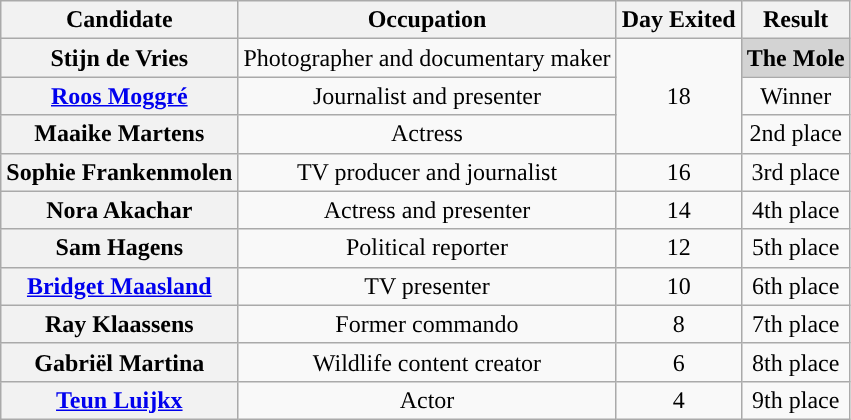<table class="wikitable sortable" style="text-align:center;">
<tr>
<th>Candidate</th>
<th>Occupation</th>
<th>Day Exited</th>
<th>Result</th>
</tr>
<tr>
<th>Stijn de Vries</th>
<td>Photographer and documentary maker</td>
<td rowspan="3" style="text-align:center">18</td>
<td style=background:lightgray;><strong>The Mole</strong></td>
</tr>
<tr>
<th><a href='#'>Roos Moggré</a></th>
<td>Journalist and presenter</td>
<td>Winner</td>
</tr>
<tr>
<th>Maaike Martens</th>
<td>Actress</td>
<td>2nd place</td>
</tr>
<tr>
<th>Sophie Frankenmolen</th>
<td>TV producer and journalist</td>
<td>16</td>
<td>3rd place</td>
</tr>
<tr>
<th>Nora Akachar</th>
<td>Actress and presenter</td>
<td>14</td>
<td>4th place</td>
</tr>
<tr>
<th>Sam Hagens</th>
<td>Political reporter</td>
<td>12</td>
<td>5th place</td>
</tr>
<tr>
<th><a href='#'>Bridget Maasland</a></th>
<td>TV presenter</td>
<td>10</td>
<td>6th place</td>
</tr>
<tr>
<th>Ray Klaassens</th>
<td>Former commando</td>
<td>8</td>
<td>7th place</td>
</tr>
<tr>
<th>Gabriël Martina</th>
<td>Wildlife content creator</td>
<td>6</td>
<td>8th place</td>
</tr>
<tr>
<th><a href='#'>Teun Luijkx</a></th>
<td>Actor</td>
<td>4</td>
<td>9th place</td>
</tr>
</table>
